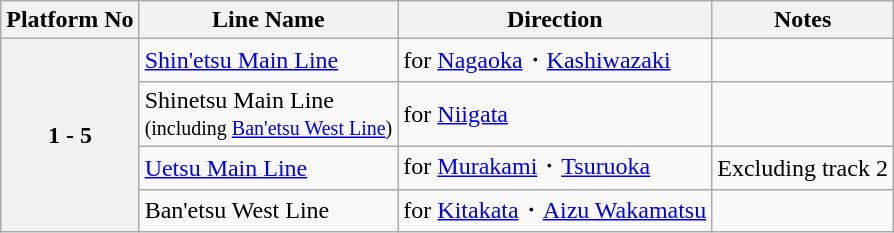<table class="wikitable">
<tr>
<th nowrap="nowrap">Platform No </th>
<th>Line Name</th>
<th>Direction</th>
<th>Notes</th>
</tr>
<tr>
<th rowspan="4">1 - 5</th>
<td> <a href='#'>Shin'etsu Main Line</a></td>
<td>for <a href='#'>Nagaoka</a>・<a href='#'>Kashiwazaki</a></td>
<td></td>
</tr>
<tr>
<td>Shinetsu Main Line<br><small> (including <a href='#'>Ban'etsu West Line</a>)</small></td>
<td>for <a href='#'>Niigata</a></td>
<td></td>
</tr>
<tr>
<td><a href='#'>Uetsu Main Line</a></td>
<td>for <a href='#'>Murakami</a>・<a href='#'>Tsuruoka</a></td>
<td>Excluding track 2</td>
</tr>
<tr>
<td>Ban'etsu West Line</td>
<td>for <a href='#'>Kitakata</a>・<a href='#'>Aizu Wakamatsu</a></td>
<td></td>
</tr>
</table>
